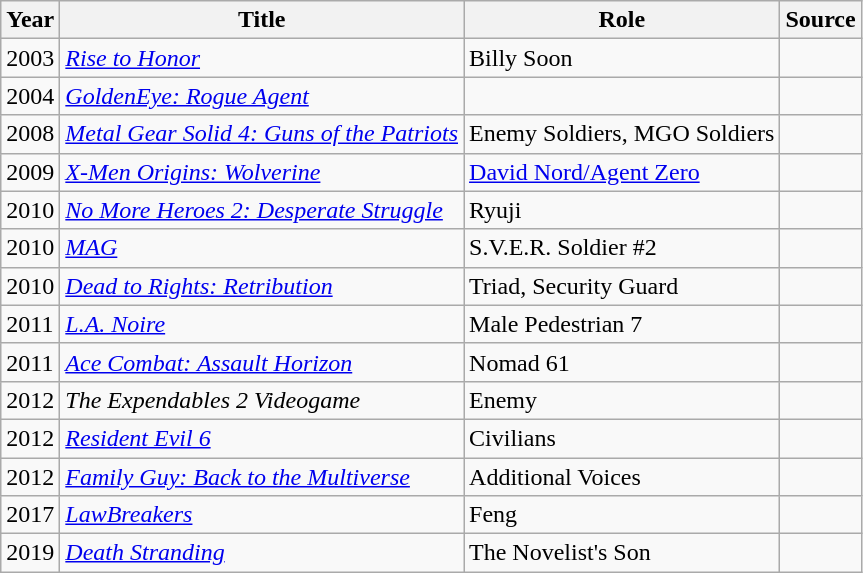<table class="wikitable sortable">
<tr>
<th>Year</th>
<th>Title</th>
<th>Role</th>
<th>Source</th>
</tr>
<tr>
<td>2003</td>
<td><em><a href='#'>Rise to Honor</a></em></td>
<td>Billy Soon</td>
<td></td>
</tr>
<tr>
<td>2004</td>
<td><em><a href='#'>GoldenEye: Rogue Agent</a></em></td>
<td></td>
<td></td>
</tr>
<tr>
<td>2008</td>
<td><em><a href='#'>Metal Gear Solid 4: Guns of the Patriots</a></em></td>
<td>Enemy Soldiers, MGO Soldiers</td>
<td></td>
</tr>
<tr>
<td>2009</td>
<td><em><a href='#'>X-Men Origins: Wolverine</a></em></td>
<td><a href='#'>David Nord/Agent Zero</a></td>
<td></td>
</tr>
<tr>
<td>2010</td>
<td><em><a href='#'>No More Heroes 2: Desperate Struggle</a></em></td>
<td>Ryuji</td>
<td></td>
</tr>
<tr>
<td>2010</td>
<td><em><a href='#'>MAG</a></em></td>
<td>S.V.E.R. Soldier #2</td>
<td></td>
</tr>
<tr>
<td>2010</td>
<td><em><a href='#'>Dead to Rights: Retribution</a></em></td>
<td>Triad, Security Guard</td>
<td></td>
</tr>
<tr>
<td>2011</td>
<td><em><a href='#'>L.A. Noire</a></em></td>
<td>Male Pedestrian 7</td>
<td></td>
</tr>
<tr>
<td>2011</td>
<td><em><a href='#'>Ace Combat: Assault Horizon</a></em></td>
<td>Nomad 61</td>
<td></td>
</tr>
<tr>
<td>2012</td>
<td><em>The Expendables 2 Videogame</em></td>
<td>Enemy</td>
<td></td>
</tr>
<tr>
<td>2012</td>
<td><em><a href='#'>Resident Evil 6</a></em></td>
<td>Civilians</td>
<td></td>
</tr>
<tr>
<td>2012</td>
<td><em><a href='#'>Family Guy: Back to the Multiverse</a></em></td>
<td>Additional Voices</td>
<td></td>
</tr>
<tr>
<td>2017</td>
<td><em><a href='#'>LawBreakers</a></em></td>
<td>Feng</td>
<td></td>
</tr>
<tr>
<td>2019</td>
<td><em><a href='#'>Death Stranding</a></em></td>
<td>The Novelist's Son</td>
<td></td>
</tr>
</table>
